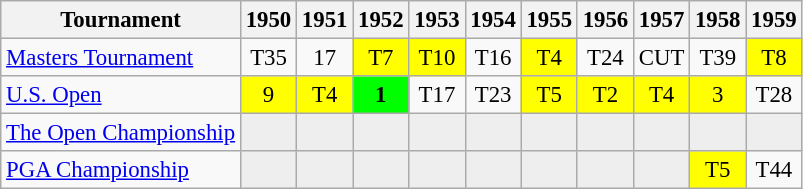<table class="wikitable" style="font-size:95%;text-align:center;">
<tr>
<th>Tournament</th>
<th>1950</th>
<th>1951</th>
<th>1952</th>
<th>1953</th>
<th>1954</th>
<th>1955</th>
<th>1956</th>
<th>1957</th>
<th>1958</th>
<th>1959</th>
</tr>
<tr>
<td align=left><a href='#'>Masters Tournament</a></td>
<td>T35</td>
<td>17</td>
<td style="background:yellow;">T7</td>
<td style="background:yellow;">T10</td>
<td>T16</td>
<td style="background:yellow;">T4</td>
<td>T24</td>
<td>CUT</td>
<td>T39</td>
<td style="background:yellow;">T8</td>
</tr>
<tr>
<td align=left><a href='#'>U.S. Open</a></td>
<td style="background:yellow;">9</td>
<td style="background:yellow;">T4</td>
<td style="background:lime;"><strong>1</strong></td>
<td>T17</td>
<td>T23</td>
<td style="background:yellow;">T5</td>
<td style="background:yellow;">T2</td>
<td style="background:yellow;">T4</td>
<td style="background:yellow;">3</td>
<td>T28</td>
</tr>
<tr>
<td align=left><a href='#'>The Open Championship</a></td>
<td style="background:#eeeeee;"></td>
<td style="background:#eeeeee;"></td>
<td style="background:#eeeeee;"></td>
<td style="background:#eeeeee;"></td>
<td style="background:#eeeeee;"></td>
<td style="background:#eeeeee;"></td>
<td style="background:#eeeeee;"></td>
<td style="background:#eeeeee;"></td>
<td style="background:#eeeeee;"></td>
<td style="background:#eeeeee;"></td>
</tr>
<tr>
<td align=left><a href='#'>PGA Championship</a></td>
<td style="background:#eeeeee;"></td>
<td style="background:#eeeeee;"></td>
<td style="background:#eeeeee;"></td>
<td style="background:#eeeeee;"></td>
<td style="background:#eeeeee;"></td>
<td style="background:#eeeeee;"></td>
<td style="background:#eeeeee;"></td>
<td style="background:#eeeeee;"></td>
<td style="background:yellow;">T5</td>
<td>T44</td>
</tr>
</table>
